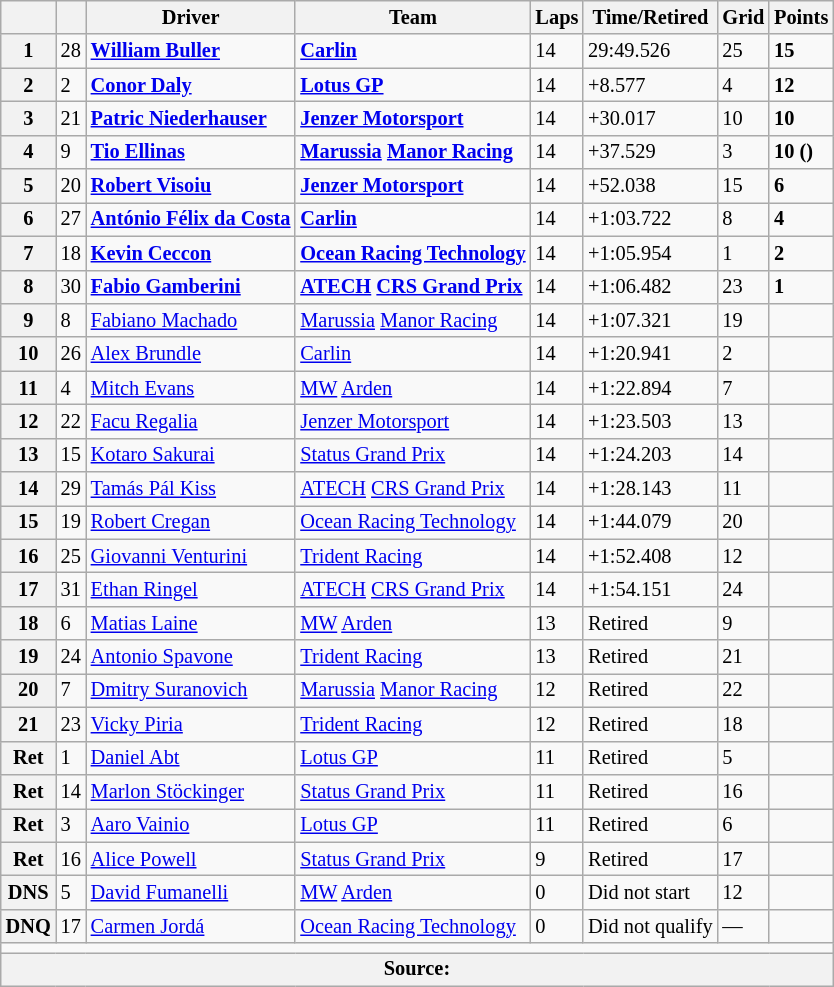<table class="wikitable" style="font-size:85%">
<tr>
<th></th>
<th></th>
<th>Driver</th>
<th>Team</th>
<th>Laps</th>
<th>Time/Retired</th>
<th>Grid</th>
<th>Points</th>
</tr>
<tr>
<th>1</th>
<td>28</td>
<td> <strong><a href='#'>William Buller</a></strong></td>
<td><strong><a href='#'>Carlin</a></strong></td>
<td>14</td>
<td>29:49.526</td>
<td>25</td>
<td><strong>15</strong></td>
</tr>
<tr>
<th>2</th>
<td>2</td>
<td> <strong><a href='#'>Conor Daly</a></strong></td>
<td><strong><a href='#'>Lotus GP</a></strong></td>
<td>14</td>
<td>+8.577</td>
<td>4</td>
<td><strong>12</strong></td>
</tr>
<tr>
<th>3</th>
<td>21</td>
<td> <strong><a href='#'>Patric Niederhauser</a></strong></td>
<td><strong><a href='#'>Jenzer Motorsport</a></strong></td>
<td>14</td>
<td>+30.017</td>
<td>10</td>
<td><strong>10</strong></td>
</tr>
<tr>
<th>4</th>
<td>9</td>
<td> <strong><a href='#'>Tio Ellinas</a></strong></td>
<td><strong><a href='#'>Marussia</a> <a href='#'>Manor Racing</a></strong></td>
<td>14</td>
<td>+37.529</td>
<td>3</td>
<td><strong>10 ()</strong></td>
</tr>
<tr>
<th>5</th>
<td>20</td>
<td> <strong><a href='#'>Robert Visoiu</a></strong></td>
<td><strong><a href='#'>Jenzer Motorsport</a></strong></td>
<td>14</td>
<td>+52.038</td>
<td>15</td>
<td><strong>6</strong></td>
</tr>
<tr>
<th>6</th>
<td>27</td>
<td> <strong><a href='#'>António Félix da Costa</a></strong></td>
<td><strong><a href='#'>Carlin</a></strong></td>
<td>14</td>
<td>+1:03.722</td>
<td>8</td>
<td><strong>4</strong></td>
</tr>
<tr>
<th>7</th>
<td>18</td>
<td> <strong><a href='#'>Kevin Ceccon</a></strong></td>
<td><strong><a href='#'>Ocean Racing Technology</a></strong></td>
<td>14</td>
<td>+1:05.954</td>
<td>1</td>
<td><strong>2</strong></td>
</tr>
<tr>
<th>8</th>
<td>30</td>
<td> <strong><a href='#'>Fabio Gamberini</a></strong></td>
<td><strong><a href='#'>ATECH</a> <a href='#'>CRS Grand Prix</a></strong></td>
<td>14</td>
<td>+1:06.482</td>
<td>23</td>
<td><strong>1</strong></td>
</tr>
<tr>
<th>9</th>
<td>8</td>
<td> <a href='#'>Fabiano Machado</a></td>
<td><a href='#'>Marussia</a> <a href='#'>Manor Racing</a></td>
<td>14</td>
<td>+1:07.321</td>
<td>19</td>
<td></td>
</tr>
<tr>
<th>10</th>
<td>26</td>
<td> <a href='#'>Alex Brundle</a></td>
<td><a href='#'>Carlin</a></td>
<td>14</td>
<td>+1:20.941</td>
<td>2</td>
<td></td>
</tr>
<tr>
<th>11</th>
<td>4</td>
<td> <a href='#'>Mitch Evans</a></td>
<td><a href='#'>MW</a> <a href='#'>Arden</a></td>
<td>14</td>
<td>+1:22.894</td>
<td>7</td>
<td></td>
</tr>
<tr>
<th>12</th>
<td>22</td>
<td> <a href='#'>Facu Regalia</a></td>
<td><a href='#'>Jenzer Motorsport</a></td>
<td>14</td>
<td>+1:23.503</td>
<td>13</td>
<td></td>
</tr>
<tr>
<th>13</th>
<td>15</td>
<td> <a href='#'>Kotaro Sakurai</a></td>
<td><a href='#'>Status Grand Prix</a></td>
<td>14</td>
<td>+1:24.203</td>
<td>14</td>
<td></td>
</tr>
<tr>
<th>14</th>
<td>29</td>
<td> <a href='#'>Tamás Pál Kiss</a></td>
<td><a href='#'>ATECH</a> <a href='#'>CRS Grand Prix</a></td>
<td>14</td>
<td>+1:28.143</td>
<td>11</td>
<td></td>
</tr>
<tr>
<th>15</th>
<td>19</td>
<td> <a href='#'>Robert Cregan</a></td>
<td><a href='#'>Ocean Racing Technology</a></td>
<td>14</td>
<td>+1:44.079</td>
<td>20</td>
<td></td>
</tr>
<tr>
<th>16</th>
<td>25</td>
<td> <a href='#'>Giovanni Venturini</a></td>
<td><a href='#'>Trident Racing</a></td>
<td>14</td>
<td>+1:52.408</td>
<td>12</td>
<td></td>
</tr>
<tr>
<th>17</th>
<td>31</td>
<td> <a href='#'>Ethan Ringel</a></td>
<td><a href='#'>ATECH</a> <a href='#'>CRS Grand Prix</a></td>
<td>14</td>
<td>+1:54.151</td>
<td>24</td>
<td></td>
</tr>
<tr>
<th>18</th>
<td>6</td>
<td> <a href='#'>Matias Laine</a></td>
<td><a href='#'>MW</a> <a href='#'>Arden</a></td>
<td>13</td>
<td>Retired</td>
<td>9</td>
<td></td>
</tr>
<tr>
<th>19</th>
<td>24</td>
<td> <a href='#'>Antonio Spavone</a></td>
<td><a href='#'>Trident Racing</a></td>
<td>13</td>
<td>Retired</td>
<td>21</td>
<td></td>
</tr>
<tr>
<th>20</th>
<td>7</td>
<td> <a href='#'>Dmitry Suranovich</a></td>
<td><a href='#'>Marussia</a> <a href='#'>Manor Racing</a></td>
<td>12</td>
<td>Retired</td>
<td>22</td>
<td></td>
</tr>
<tr>
<th>21</th>
<td>23</td>
<td> <a href='#'>Vicky Piria</a></td>
<td><a href='#'>Trident Racing</a></td>
<td>12</td>
<td>Retired</td>
<td>18</td>
<td></td>
</tr>
<tr>
<th>Ret</th>
<td>1</td>
<td> <a href='#'>Daniel Abt</a></td>
<td><a href='#'>Lotus GP</a></td>
<td>11</td>
<td>Retired</td>
<td>5</td>
<td></td>
</tr>
<tr>
<th>Ret</th>
<td>14</td>
<td> <a href='#'>Marlon Stöckinger</a></td>
<td><a href='#'>Status Grand Prix</a></td>
<td>11</td>
<td>Retired</td>
<td>16</td>
<td></td>
</tr>
<tr>
<th>Ret</th>
<td>3</td>
<td> <a href='#'>Aaro Vainio</a></td>
<td><a href='#'>Lotus GP</a></td>
<td>11</td>
<td>Retired</td>
<td>6</td>
<td></td>
</tr>
<tr>
<th>Ret</th>
<td>16</td>
<td> <a href='#'>Alice Powell</a></td>
<td><a href='#'>Status Grand Prix</a></td>
<td>9</td>
<td>Retired</td>
<td>17</td>
<td></td>
</tr>
<tr>
<th>DNS</th>
<td>5</td>
<td> <a href='#'>David Fumanelli</a></td>
<td><a href='#'>MW</a> <a href='#'>Arden</a></td>
<td>0</td>
<td>Did not start</td>
<td>12</td>
<td></td>
</tr>
<tr>
<th>DNQ</th>
<td>17</td>
<td> <a href='#'>Carmen Jordá</a></td>
<td><a href='#'>Ocean Racing Technology</a></td>
<td>0</td>
<td>Did not qualify</td>
<td>—</td>
<td></td>
</tr>
<tr>
<td colspan=8></td>
</tr>
<tr>
<th colspan=8>Source:</th>
</tr>
</table>
